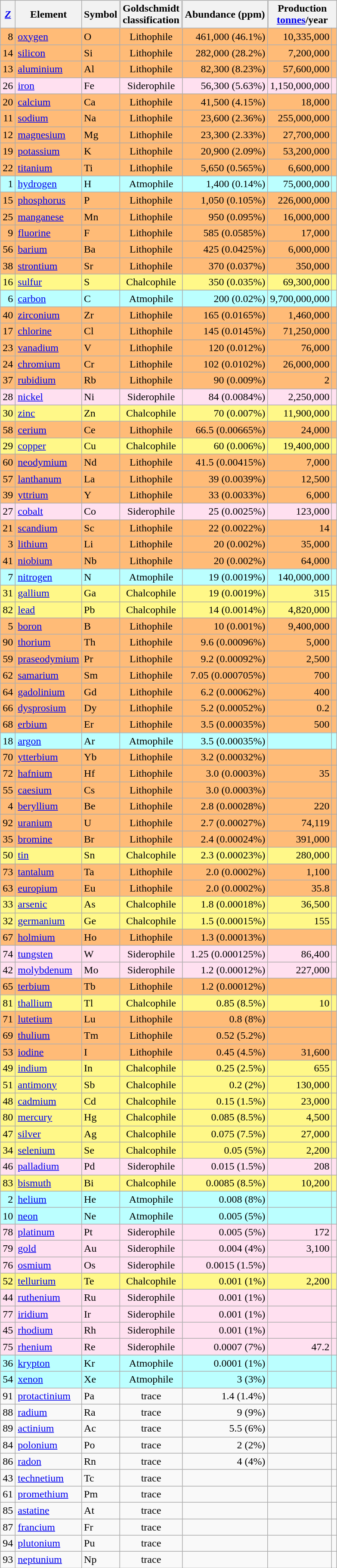<table class="wikitable sortable sort-under mw-collapsible" style="text-align: right">
<tr class="static-row-header">
<th><a href='#'><em>Z</em></a></th>
<th>Element</th>
<th style="border-right:2px solid #b8b8b8">Symbol</th>
<th style="border-right:2px solid #b8b8b8">Goldschmidt<br> classification</th>
<th data-sort-type=number style="border-right:2px solid #b8b8b8">Abundance (ppm)</th>
<th colspan=2 data-sort-type=number>Production<br><a href='#'>tonnes</a>/year</th>
</tr>
<tr | style="background-color:#ffbb77" >
<td>8</td>
<td style="text-align:left;"><a href='#'>oxygen</a></td>
<td style="text-align:left;">O</td>
<td style="text-align:center;">Lithophile</td>
<td data-sort-value=461,000>461,000 (46.1%)</td>
<td>10,335,000</td>
<td></td>
</tr>
<tr | style="background-color:#ffbb77" >
<td>14</td>
<td style="text-align:left;"><a href='#'>silicon</a></td>
<td style="text-align:left;">Si</td>
<td style="text-align:center;">Lithophile</td>
<td data-sort-value=282,000>282,000 (28.2%)</td>
<td>7,200,000</td>
<td></td>
</tr>
<tr | style="background-color:#ffbb77" >
<td>13</td>
<td style="text-align:left;"><a href='#'>aluminium</a></td>
<td style="text-align:left;">Al</td>
<td style="text-align:center;">Lithophile</td>
<td data-sort-value=82,300>82,300 (8.23%)</td>
<td>57,600,000</td>
<td></td>
</tr>
<tr | style="background-color:#ffe0f0" >
<td>26</td>
<td style="text-align:left;"><a href='#'>iron</a></td>
<td style="text-align:left;">Fe</td>
<td style="text-align:center;">Siderophile</td>
<td data-sort-value=56,300>56,300 (5.63%)</td>
<td>1,150,000,000</td>
<td></td>
</tr>
<tr | style="background-color:#ffbb77" >
<td>20</td>
<td style="text-align:left;"><a href='#'>calcium</a></td>
<td style="text-align:left;">Ca</td>
<td style="text-align:center;">Lithophile</td>
<td data-sort-value=41,500>41,500 (4.15%)</td>
<td>18,000</td>
<td></td>
</tr>
<tr | style="background-color:#ffbb77" >
<td>11</td>
<td style="text-align:left;"><a href='#'>sodium</a></td>
<td style="text-align:left;">Na</td>
<td style="text-align:center;">Lithophile</td>
<td data-sort-value=23,600>23,600 (2.36%)</td>
<td>255,000,000</td>
<td></td>
</tr>
<tr | style="background-color:#ffbb77" >
<td>12</td>
<td style="text-align:left;"><a href='#'>magnesium</a></td>
<td style="text-align:left;">Mg</td>
<td style="text-align:center;">Lithophile</td>
<td data-sort-value=23,300>23,300 (2.33%)</td>
<td>27,700,000</td>
<td></td>
</tr>
<tr | style="background-color:#ffbb77" >
<td>19</td>
<td style="text-align:left;"><a href='#'>potassium</a></td>
<td style="text-align:left;">K</td>
<td style="text-align:center;">Lithophile</td>
<td data-sort-value=20,900>20,900 (2.09%)</td>
<td>53,200,000</td>
<td></td>
</tr>
<tr | style="background-color:#ffbb77" >
<td>22</td>
<td style="text-align:left;"><a href='#'>titanium</a></td>
<td style="text-align:left;">Ti</td>
<td style="text-align:center;">Lithophile</td>
<td data-sort-value=5,650>5,650 (0.565%)</td>
<td>6,600,000</td>
<td></td>
</tr>
<tr | style="background-color:#bbffff" >
<td>1</td>
<td style="text-align:left;"><a href='#'>hydrogen</a></td>
<td style="text-align:left;">H</td>
<td style="text-align:center;">Atmophile</td>
<td data-sort-value=1,400>1,400 (0.14%)</td>
<td>75,000,000</td>
<td></td>
</tr>
<tr | style="background-color:#ffbb77" >
<td>15</td>
<td style="text-align:left;"><a href='#'>phosphorus</a></td>
<td style="text-align:left;">P</td>
<td style="text-align:center;">Lithophile</td>
<td data-sort-value=1,050>1,050 (0.105%)</td>
<td>226,000,000</td>
<td></td>
</tr>
<tr | style="background-color:#ffbb77" >
<td>25</td>
<td style="text-align:left;"><a href='#'>manganese</a></td>
<td style="text-align:left;">Mn</td>
<td style="text-align:center;">Lithophile</td>
<td data-sort-value=950>950 (0.095%)</td>
<td>16,000,000</td>
<td></td>
</tr>
<tr | style="background-color:#ffbb77" >
<td>9</td>
<td style="text-align:left;"><a href='#'>fluorine</a></td>
<td style="text-align:left;">F</td>
<td style="text-align:center;">Lithophile</td>
<td data-sort-value=585>585 (0.0585%)</td>
<td>17,000</td>
<td></td>
</tr>
<tr | style="background-color:#ffbb77" >
<td>56</td>
<td style="text-align:left;"><a href='#'>barium</a></td>
<td style="text-align:left;">Ba</td>
<td style="text-align:center;">Lithophile</td>
<td data-sort-value=425>425 (0.0425%)</td>
<td>6,000,000</td>
<td></td>
</tr>
<tr | style="background-color:#ffbb77" >
<td>38</td>
<td style="text-align:left;"><a href='#'>strontium</a></td>
<td style="text-align:left;">Sr</td>
<td style="text-align:center;">Lithophile</td>
<td data-sort-value=370>370 (0.037%)</td>
<td>350,000</td>
<td></td>
</tr>
<tr | style="background-color:#fff888" >
<td>16</td>
<td style="text-align:left;"><a href='#'>sulfur</a></td>
<td style="text-align:left;">S</td>
<td style="text-align:center;">Chalcophile</td>
<td data-sort-value=350>350 (0.035%)</td>
<td>69,300,000</td>
<td></td>
</tr>
<tr | style="background-color:#bbffff" >
<td>6</td>
<td style="text-align:left;"><a href='#'>carbon</a></td>
<td style="text-align:left;">C</td>
<td style="text-align:center;">Atmophile</td>
<td data-sort-value=200>200 (0.02%)</td>
<td>9,700,000,000</td>
<td></td>
</tr>
<tr | style="background-color:#ffbb77" >
<td>40</td>
<td style="text-align:left;"><a href='#'>zirconium</a></td>
<td style="text-align:left;">Zr</td>
<td style="text-align:center;">Lithophile</td>
<td data-sort-value=165>165 (0.0165%)</td>
<td>1,460,000</td>
<td></td>
</tr>
<tr | style="background-color:#ffbb77" >
<td>17</td>
<td style="text-align:left;"><a href='#'>chlorine</a></td>
<td style="text-align:left;">Cl</td>
<td style="text-align:center;">Lithophile</td>
<td data-sort-value=145>145 (0.0145%)</td>
<td>71,250,000</td>
<td></td>
</tr>
<tr | style="background-color:#ffbb77" >
<td>23</td>
<td style="text-align:left;"><a href='#'>vanadium</a></td>
<td style="text-align:left;">V</td>
<td style="text-align:center;">Lithophile</td>
<td data-sort-value=120>120 (0.012%)</td>
<td>76,000</td>
<td></td>
</tr>
<tr | style="background-color:#ffbb77" >
<td>24</td>
<td style="text-align:left;"><a href='#'>chromium</a></td>
<td style="text-align:left;">Cr</td>
<td style="text-align:center;">Lithophile</td>
<td data-sort-value=102>102 (0.0102%)</td>
<td>26,000,000</td>
<td></td>
</tr>
<tr | style="background-color:#ffbb77" >
<td>37</td>
<td style="text-align:left;"><a href='#'>rubidium</a></td>
<td style="text-align:left;">Rb</td>
<td style="text-align:center;">Lithophile</td>
<td data-sort-value=90>90 (0.009%)</td>
<td>2</td>
<td></td>
</tr>
<tr | style="background-color:#ffe0f0" >
<td>28</td>
<td style="text-align:left;"><a href='#'>nickel</a></td>
<td style="text-align:left;">Ni</td>
<td style="text-align:center;">Siderophile</td>
<td data-sort-value=84>84 (0.0084%)</td>
<td>2,250,000</td>
<td></td>
</tr>
<tr | style="background-color:#fff888" >
<td>30</td>
<td style="text-align:left;"><a href='#'>zinc</a></td>
<td style="text-align:left;">Zn</td>
<td style="text-align:center;">Chalcophile</td>
<td data-sort-value=70>70 (0.007%)</td>
<td>11,900,000</td>
<td></td>
</tr>
<tr | style="background-color:#ffbb77" >
<td>58</td>
<td style="text-align:left;"><a href='#'>cerium</a></td>
<td style="text-align:left;">Ce</td>
<td style="text-align:center;">Lithophile</td>
<td data-sort-value=66.5>66.5 (0.00665%)</td>
<td>24,000</td>
<td></td>
</tr>
<tr | style="background-color:#fff888" >
<td>29</td>
<td style="text-align:left;"><a href='#'>copper</a></td>
<td style="text-align:left;">Cu</td>
<td style="text-align:center;">Chalcophile</td>
<td data-sort-value=60>60 (0.006%)</td>
<td>19,400,000</td>
<td></td>
</tr>
<tr | style="background-color:#ffbb77" >
<td>60</td>
<td style="text-align:left;"><a href='#'>neodymium</a></td>
<td style="text-align:left;">Nd</td>
<td style="text-align:center;">Lithophile</td>
<td data-sort-value=41.5>41.5 (0.00415%)</td>
<td>7,000</td>
<td></td>
</tr>
<tr | style="background-color:#ffbb77" >
<td>57</td>
<td style="text-align:left;"><a href='#'>lanthanum</a></td>
<td style="text-align:left;">La</td>
<td style="text-align:center;">Lithophile</td>
<td data-sort-value=39>39 (0.0039%)</td>
<td>12,500</td>
<td></td>
</tr>
<tr | style="background-color:#ffbb77" >
<td>39</td>
<td style="text-align:left;"><a href='#'>yttrium</a></td>
<td style="text-align:left;">Y</td>
<td style="text-align:center;">Lithophile</td>
<td data-sort-value=33>33 (0.0033%)</td>
<td>6,000</td>
<td></td>
</tr>
<tr | style="background-color:#ffe0f0" >
<td>27</td>
<td style="text-align:left;"><a href='#'>cobalt</a></td>
<td style="text-align:left;">Co</td>
<td style="text-align:center;">Siderophile</td>
<td data-sort-value=25>25 (0.0025%)</td>
<td>123,000</td>
<td></td>
</tr>
<tr | style="background-color:#ffbb77" >
<td>21</td>
<td style="text-align:left;"><a href='#'>scandium</a></td>
<td style="text-align:left;">Sc</td>
<td style="text-align:center;">Lithophile</td>
<td data-sort-value=22>22 (0.0022%)</td>
<td>14</td>
<td></td>
</tr>
<tr | style="background-color:#ffbb77" >
<td>3</td>
<td style="text-align:left;"><a href='#'>lithium</a></td>
<td style="text-align:left;">Li</td>
<td style="text-align:center;">Lithophile</td>
<td data-sort-value=20>20 (0.002%)</td>
<td>35,000</td>
<td></td>
</tr>
<tr | style="background-color:#ffbb77" >
<td>41</td>
<td style="text-align:left;"><a href='#'>niobium</a></td>
<td style="text-align:left;">Nb</td>
<td style="text-align:center;">Lithophile</td>
<td data-sort-value=20>20 (0.002%)</td>
<td>64,000</td>
<td></td>
</tr>
<tr | style="background-color:#bbffff" >
<td>7</td>
<td style="text-align:left;"><a href='#'>nitrogen</a></td>
<td style="text-align:left;">N</td>
<td style="text-align:center;">Atmophile</td>
<td data-sort-value=19>19 (0.0019%)</td>
<td>140,000,000</td>
<td></td>
</tr>
<tr | style="background-color:#fff888" >
<td>31</td>
<td style="text-align:left;"><a href='#'>gallium</a></td>
<td style="text-align:left;">Ga</td>
<td style="text-align:center;">Chalcophile</td>
<td data-sort-value=19>19 (0.0019%)</td>
<td>315</td>
<td></td>
</tr>
<tr | style="background-color:#fff888" >
<td>82</td>
<td style="text-align:left;"><a href='#'>lead</a></td>
<td style="text-align:left;">Pb</td>
<td style="text-align:center;">Chalcophile</td>
<td data-sort-value=14>14 (0.0014%)</td>
<td>4,820,000</td>
<td></td>
</tr>
<tr | style="background-color:#ffbb77" >
<td>5</td>
<td style="text-align:left;"><a href='#'>boron</a></td>
<td style="text-align:left;">B</td>
<td style="text-align:center;">Lithophile</td>
<td data-sort-value=10>10 (0.001%)</td>
<td>9,400,000</td>
<td></td>
</tr>
<tr | style="background-color:#ffbb77" >
<td>90</td>
<td style="text-align:left;"><a href='#'>thorium</a></td>
<td style="text-align:left;">Th</td>
<td style="text-align:center;">Lithophile</td>
<td data-sort-value=9.6>9.6 (0.00096%)</td>
<td>5,000</td>
<td></td>
</tr>
<tr | style="background-color:#ffbb77" >
<td>59</td>
<td style="text-align:left;"><a href='#'>praseodymium</a></td>
<td style="text-align:left;">Pr</td>
<td style="text-align:center;">Lithophile</td>
<td data-sort-value=9.2>9.2 (0.00092%)</td>
<td>2,500</td>
<td></td>
</tr>
<tr | style="background-color:#ffbb77" >
<td>62</td>
<td style="text-align:left;"><a href='#'>samarium</a></td>
<td style="text-align:left;">Sm</td>
<td style="text-align:center;">Lithophile</td>
<td data-sort-value=7.05>7.05 (0.000705%)</td>
<td>700</td>
<td></td>
</tr>
<tr | style="background-color:#ffbb77" >
<td>64</td>
<td style="text-align:left;"><a href='#'>gadolinium</a></td>
<td style="text-align:left;">Gd</td>
<td style="text-align:center;">Lithophile</td>
<td data-sort-value=6.2>6.2 (0.00062%)</td>
<td>400</td>
<td></td>
</tr>
<tr | style="background-color:#ffbb77" >
<td>66</td>
<td style="text-align:left;"><a href='#'>dysprosium</a></td>
<td style="text-align:left;">Dy</td>
<td style="text-align:center;">Lithophile</td>
<td data-sort-value=5.2>5.2 (0.00052%)</td>
<td>0.2</td>
<td></td>
</tr>
<tr | style="background-color:#ffbb77" >
<td>68</td>
<td style="text-align:left;"><a href='#'>erbium</a></td>
<td style="text-align:left;">Er</td>
<td style="text-align:center;">Lithophile</td>
<td data-sort-value=3.5>3.5 (0.00035%)</td>
<td>500</td>
<td></td>
</tr>
<tr | style="background-color:#bbffff" >
<td>18</td>
<td style="text-align:left;"><a href='#'>argon</a></td>
<td style="text-align:left;">Ar</td>
<td style="text-align:center;">Atmophile</td>
<td data-sort-value=3.5>3.5 (0.00035%)</td>
<td></td>
<td></td>
</tr>
<tr | style="background-color:#ffbb77" >
<td>70</td>
<td style="text-align:left;"><a href='#'>ytterbium</a></td>
<td style="text-align:left;">Yb</td>
<td style="text-align:center;">Lithophile</td>
<td data-sort-value=3.2>3.2 (0.00032%)</td>
<td></td>
<td></td>
</tr>
<tr | style="background-color:#ffbb77" >
<td>72</td>
<td style="text-align:left;"><a href='#'>hafnium</a></td>
<td style="text-align:left;">Hf</td>
<td style="text-align:center;">Lithophile</td>
<td data-sort-value=3.0>3.0 (0.0003%)</td>
<td>35</td>
<td></td>
</tr>
<tr | style="background-color:#ffbb77" >
<td>55</td>
<td style="text-align:left;"><a href='#'>caesium</a></td>
<td style="text-align:left;">Cs</td>
<td style="text-align:center;">Lithophile</td>
<td data-sort-value=3.0>3.0 (0.0003%)</td>
<td></td>
<td></td>
</tr>
<tr | style="background-color:#ffbb77" >
<td>4</td>
<td style="text-align:left;"><a href='#'>beryllium</a></td>
<td style="text-align:left;">Be</td>
<td style="text-align:center;">Lithophile</td>
<td data-sort-value=2.8>2.8 (0.00028%)</td>
<td>220</td>
<td></td>
</tr>
<tr | style="background-color:#ffbb77" >
<td>92</td>
<td style="text-align:left;"><a href='#'>uranium</a></td>
<td style="text-align:left;">U</td>
<td style="text-align:center;">Lithophile</td>
<td data-sort-value=2.7>2.7 (0.00027%)</td>
<td>74,119</td>
<td></td>
</tr>
<tr | style="background-color:#ffbb77" >
<td>35</td>
<td style="text-align:left;"><a href='#'>bromine</a></td>
<td style="text-align:left;">Br</td>
<td style="text-align:center;">Lithophile</td>
<td data-sort-value=2.4>2.4 (0.00024%)</td>
<td>391,000</td>
<td></td>
</tr>
<tr | style="background-color:#fff888" >
<td>50</td>
<td style="text-align:left;"><a href='#'>tin</a></td>
<td style="text-align:left;">Sn</td>
<td style="text-align:center;">Chalcophile</td>
<td data-sort-value=2.3>2.3 (0.00023%)</td>
<td>280,000</td>
<td></td>
</tr>
<tr | style="background-color:#ffbb77" >
<td>73</td>
<td style="text-align:left;"><a href='#'>tantalum</a></td>
<td style="text-align:left;">Ta</td>
<td style="text-align:center;">Lithophile</td>
<td data-sort-value=2.0>2.0 (0.0002%)</td>
<td>1,100</td>
<td></td>
</tr>
<tr | style="background-color:#ffbb77" >
<td>63</td>
<td style="text-align:left;"><a href='#'>europium</a></td>
<td style="text-align:left;">Eu</td>
<td style="text-align:center;">Lithophile</td>
<td data-sort-value=2.0>2.0 (0.0002%)</td>
<td>35.8</td>
<td></td>
</tr>
<tr | style="background-color:#fff888" >
<td>33</td>
<td style="text-align:left;"><a href='#'>arsenic</a></td>
<td style="text-align:left;">As</td>
<td style="text-align:center;">Chalcophile</td>
<td data-sort-value=1.8>1.8 (0.00018%)</td>
<td>36,500</td>
<td></td>
</tr>
<tr | style="background-color:#fff888" >
<td>32</td>
<td style="text-align:left;"><a href='#'>germanium</a></td>
<td style="text-align:left;">Ge</td>
<td style="text-align:center;">Chalcophile</td>
<td data-sort-value=1.5>1.5 (0.00015%)</td>
<td>155</td>
<td></td>
</tr>
<tr | style="background-color:#ffbb77" >
<td>67</td>
<td style="text-align:left;"><a href='#'>holmium</a></td>
<td style="text-align:left;">Ho</td>
<td style="text-align:center;">Lithophile</td>
<td data-sort-value=1.3>1.3 (0.00013%)</td>
<td></td>
<td></td>
</tr>
<tr | style="background-color:#ffe0f0" >
<td>74</td>
<td style="text-align:left;"><a href='#'>tungsten</a></td>
<td style="text-align:left;">W</td>
<td style="text-align:center;">Siderophile</td>
<td data-sort-value=1.25>1.25 (0.000125%)</td>
<td>86,400</td>
<td></td>
</tr>
<tr | style="background-color:#ffe0f0" >
<td>42</td>
<td style="text-align:left;"><a href='#'>molybdenum</a></td>
<td style="text-align:left;">Mo</td>
<td style="text-align:center;">Siderophile</td>
<td data-sort-value=1.2>1.2 (0.00012%)</td>
<td>227,000</td>
<td></td>
</tr>
<tr | style="background-color:#ffbb77" >
<td>65</td>
<td style="text-align:left;"><a href='#'>terbium</a></td>
<td style="text-align:left;">Tb</td>
<td style="text-align:center;">Lithophile</td>
<td data-sort-value=1.2>1.2 (0.00012%)</td>
<td></td>
<td></td>
</tr>
<tr | style="background-color:#fff888" >
<td>81</td>
<td style="text-align:left;"><a href='#'>thallium</a></td>
<td style="text-align:left;">Tl</td>
<td style="text-align:center;">Chalcophile</td>
<td data-sort-value=0.85>0.85 (8.5%)</td>
<td>10</td>
<td></td>
</tr>
<tr | style="background-color:#ffbb77" >
<td>71</td>
<td style="text-align:left;"><a href='#'>lutetium</a></td>
<td style="text-align:left;">Lu</td>
<td style="text-align:center;">Lithophile</td>
<td data-sort-value=0.8>0.8 (8%)</td>
<td></td>
<td></td>
</tr>
<tr | style="background-color:#ffbb77" >
<td>69</td>
<td style="text-align:left;"><a href='#'>thulium</a></td>
<td style="text-align:left;">Tm</td>
<td style="text-align:center;">Lithophile</td>
<td data-sort-value=0.52>0.52 (5.2%)</td>
<td></td>
<td></td>
</tr>
<tr | style="background-color:#ffbb77" >
<td>53</td>
<td style="text-align:left;"><a href='#'>iodine</a></td>
<td style="text-align:left;">I</td>
<td style="text-align:center;">Lithophile</td>
<td data-sort-value=0.45>0.45 (4.5%)</td>
<td>31,600</td>
<td></td>
</tr>
<tr | style="background-color:#fff888" >
<td>49</td>
<td style="text-align:left;"><a href='#'>indium</a></td>
<td style="text-align:left;">In</td>
<td style="text-align:center;">Chalcophile</td>
<td data-sort-value=0.25>0.25 (2.5%)</td>
<td>655</td>
<td></td>
</tr>
<tr | style="background-color:#fff888" >
<td>51</td>
<td style="text-align:left;"><a href='#'>antimony</a></td>
<td style="text-align:left;">Sb</td>
<td style="text-align:center;">Chalcophile</td>
<td data-sort-value=0.2>0.2 (2%)</td>
<td>130,000</td>
<td></td>
</tr>
<tr | style="background-color:#fff888" >
<td>48</td>
<td style="text-align:left;"><a href='#'>cadmium</a></td>
<td style="text-align:left;">Cd</td>
<td style="text-align:center;">Chalcophile</td>
<td data-sort-value=0.15>0.15 (1.5%)</td>
<td>23,000</td>
<td></td>
</tr>
<tr | style="background-color:#fff888" >
<td>80</td>
<td style="text-align:left;"><a href='#'>mercury</a></td>
<td style="text-align:left;">Hg</td>
<td style="text-align:center;">Chalcophile</td>
<td data-sort-value=0.085>0.085 (8.5%)</td>
<td>4,500</td>
<td></td>
</tr>
<tr | style="background-color:#fff888" >
<td>47</td>
<td style="text-align:left;"><a href='#'>silver</a></td>
<td style="text-align:left;">Ag</td>
<td style="text-align:center;">Chalcophile</td>
<td data-sort-value=0.075>0.075 (7.5%)</td>
<td>27,000</td>
<td></td>
</tr>
<tr | style="background-color:#fff888" >
<td>34</td>
<td style="text-align:left;"><a href='#'>selenium</a></td>
<td style="text-align:left;">Se</td>
<td style="text-align:center;">Chalcophile</td>
<td data-sort-value=0.05>0.05 (5%)</td>
<td>2,200</td>
<td></td>
</tr>
<tr | style="background-color:#ffe0f0" >
<td>46</td>
<td style="text-align:left;"><a href='#'>palladium</a></td>
<td style="text-align:left;">Pd</td>
<td style="text-align:center;">Siderophile</td>
<td data-sort-value=0.015>0.015 (1.5%)</td>
<td>208</td>
<td></td>
</tr>
<tr | style="background-color:#fff888" >
<td>83</td>
<td style="text-align:left;"><a href='#'>bismuth</a></td>
<td style="text-align:left;">Bi</td>
<td style="text-align:center;">Chalcophile</td>
<td data-sort-value=0.0085>0.0085 (8.5%)</td>
<td>10,200</td>
<td></td>
</tr>
<tr | style="background-color:#bbffff" >
<td>2</td>
<td style="text-align:left;"><a href='#'>helium</a></td>
<td style="text-align:left;">He</td>
<td style="text-align:center;">Atmophile</td>
<td data-sort-value=0.008>0.008 (8%)</td>
<td></td>
<td></td>
</tr>
<tr | style="background-color:#bbffff" >
<td>10</td>
<td style="text-align:left;"><a href='#'>neon</a></td>
<td style="text-align:left;">Ne</td>
<td style="text-align:center;">Atmophile</td>
<td data-sort-value=0.005>0.005 (5%)</td>
<td></td>
<td></td>
</tr>
<tr | style="background-color:#ffe0f0" >
<td>78</td>
<td style="text-align:left;"><a href='#'>platinum</a></td>
<td style="text-align:left;">Pt</td>
<td style="text-align:center;">Siderophile</td>
<td data-sort-value=0.005>0.005 (5%)</td>
<td>172</td>
<td></td>
</tr>
<tr | style="background-color:#ffe0f0" >
<td>79</td>
<td style="text-align:left;"><a href='#'>gold</a></td>
<td style="text-align:left;">Au</td>
<td style="text-align:center;">Siderophile</td>
<td data-sort-value=0.004>0.004 (4%)</td>
<td>3,100</td>
<td></td>
</tr>
<tr | style="background-color:#ffe0f0" >
<td>76</td>
<td style="text-align:left;"><a href='#'>osmium</a></td>
<td style="text-align:left;">Os</td>
<td style="text-align:center;">Siderophile</td>
<td data-sort-value=0.0015>0.0015 (1.5%)</td>
<td></td>
<td></td>
</tr>
<tr | style="background-color:#fff888" >
<td>52</td>
<td style="text-align:left;"><a href='#'>tellurium</a></td>
<td style="text-align:left;">Te</td>
<td style="text-align:center;">Chalcophile</td>
<td data-sort-value=0.001>0.001 (1%)</td>
<td>2,200</td>
<td></td>
</tr>
<tr | style="background-color:#ffe0f0" >
<td>44</td>
<td style="text-align:left;"><a href='#'>ruthenium</a></td>
<td style="text-align:left;">Ru</td>
<td style="text-align:center;">Siderophile</td>
<td data-sort-value=0.001>0.001 (1%)</td>
<td></td>
<td></td>
</tr>
<tr | style="background-color:#ffe0f0" >
<td>77</td>
<td style="text-align:left;"><a href='#'>iridium</a></td>
<td style="text-align:left;">Ir</td>
<td style="text-align:center;">Siderophile</td>
<td data-sort-value=0.001>0.001 (1%)</td>
<td></td>
<td></td>
</tr>
<tr | style="background-color:#ffe0f0" >
<td>45</td>
<td style="text-align:left;"><a href='#'>rhodium</a></td>
<td style="text-align:left;">Rh</td>
<td style="text-align:center;">Siderophile</td>
<td data-sort-value=0.001>0.001 (1%)</td>
<td></td>
<td></td>
</tr>
<tr | style="background-color:#ffe0f0" >
<td>75</td>
<td style="text-align:left;"><a href='#'>rhenium</a></td>
<td style="text-align:left;">Re</td>
<td style="text-align:center;">Siderophile</td>
<td data-sort-value=0.0007>0.0007 (7%)</td>
<td>47.2</td>
<td></td>
</tr>
<tr | style="background-color:#bbffff" >
<td>36</td>
<td style="text-align:left;"><a href='#'>krypton</a></td>
<td style="text-align:left;">Kr</td>
<td style="text-align:center;">Atmophile</td>
<td data-sort-value=0.0001>0.0001 (1%)</td>
<td></td>
<td></td>
</tr>
<tr | style="background-color:#bbffff" >
<td>54</td>
<td style="text-align:left;"><a href='#'>xenon</a></td>
<td style="text-align:left;">Xe</td>
<td style="text-align:center;">Atmophile</td>
<td data-sort-value=3e-5>3 (3%)</td>
<td></td>
<td></td>
</tr>
<tr>
<td>91</td>
<td style="text-align:left;"><a href='#'>protactinium</a></td>
<td style="text-align:left;">Pa</td>
<td style="text-align:center;">trace</td>
<td data-sort-value=1.4e-6>1.4 (1.4%)</td>
<td></td>
<td></td>
</tr>
<tr>
<td>88</td>
<td style="text-align:left;"><a href='#'>radium</a></td>
<td style="text-align:left;">Ra</td>
<td style="text-align:center;">trace</td>
<td data-sort-value=9e-7>9 (9%)</td>
<td></td>
<td></td>
</tr>
<tr>
<td>89</td>
<td style="text-align:left;"><a href='#'>actinium</a></td>
<td style="text-align:left;">Ac</td>
<td style="text-align:center;">trace</td>
<td data-sort-value=5.5e-10>5.5 (6%)</td>
<td></td>
<td></td>
</tr>
<tr>
<td>84</td>
<td style="text-align:left;"><a href='#'>polonium</a></td>
<td style="text-align:left;">Po</td>
<td style="text-align:center;">trace</td>
<td data-sort-value=2e-10>2 (2%)</td>
<td></td>
<td></td>
</tr>
<tr>
<td>86</td>
<td style="text-align:left;"><a href='#'>radon</a></td>
<td style="text-align:left;">Rn</td>
<td style="text-align:center;">trace</td>
<td data-sort-value=4e-13>4 (4%)</td>
<td></td>
<td></td>
</tr>
<tr>
<td>43</td>
<td style="text-align:left;"><a href='#'>technetium</a></td>
<td style="text-align:left;">Tc</td>
<td style="text-align:center;">trace</td>
<td data-sort-value=0></td>
<td></td>
<td></td>
</tr>
<tr>
<td>61</td>
<td style="text-align:left;"><a href='#'>promethium</a></td>
<td style="text-align:left;">Pm</td>
<td style="text-align:center;">trace</td>
<td data-sort-value=0></td>
<td></td>
<td></td>
</tr>
<tr>
<td>85</td>
<td style="text-align:left;"><a href='#'>astatine</a></td>
<td style="text-align:left;">At</td>
<td style="text-align:center;">trace</td>
<td data-sort-value=0></td>
<td></td>
<td></td>
</tr>
<tr>
<td>87</td>
<td style="text-align:left;"><a href='#'>francium</a></td>
<td style="text-align:left;">Fr</td>
<td style="text-align:center;">trace</td>
<td data-sort-value=0></td>
<td></td>
<td></td>
</tr>
<tr>
<td>94</td>
<td style="text-align:left;"><a href='#'>plutonium</a></td>
<td style="text-align:left;">Pu</td>
<td style="text-align:center;">trace</td>
<td data-sort-value=0></td>
<td></td>
<td></td>
</tr>
<tr>
<td>93</td>
<td style="text-align:left;"><a href='#'>neptunium</a></td>
<td style="text-align:left;">Np</td>
<td style="text-align:center;">trace</td>
<td data-sort-value=0></td>
<td></td>
<td></td>
</tr>
</table>
